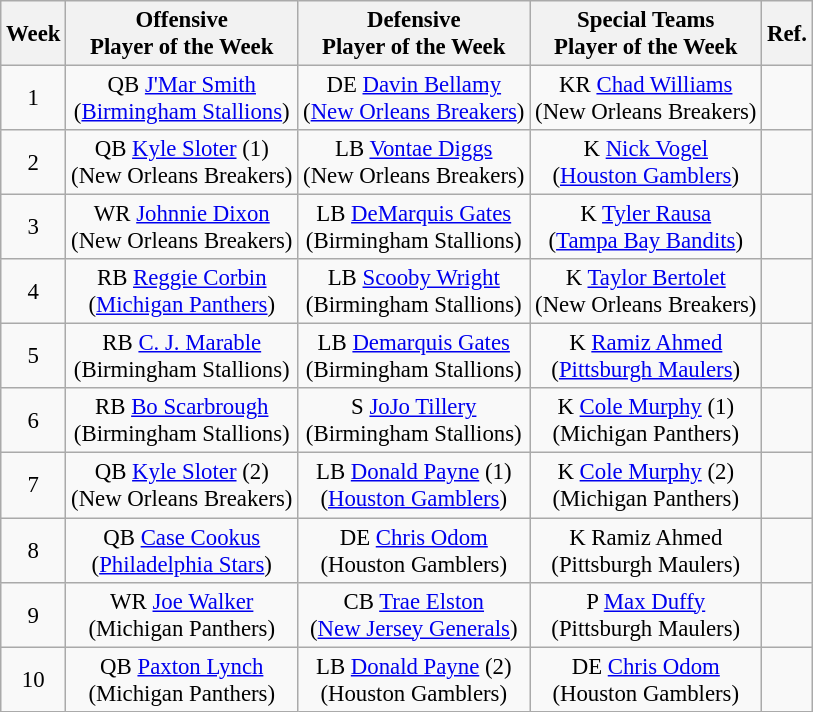<table class="wikitable" style="font-size: 95%; text-align: center;">
<tr>
<th>Week</th>
<th>Offensive<br>Player of the Week</th>
<th>Defensive<br>Player of the Week</th>
<th>Special Teams<br>Player of the Week</th>
<th>Ref.</th>
</tr>
<tr>
<td>1</td>
<td>QB <a href='#'>J'Mar Smith</a><br>(<a href='#'>Birmingham Stallions</a>)</td>
<td>DE <a href='#'>Davin Bellamy</a> <br>(<a href='#'>New Orleans Breakers</a>)</td>
<td>KR <a href='#'>Chad Williams</a><br> (New Orleans Breakers)</td>
<td></td>
</tr>
<tr>
<td>2</td>
<td>QB <a href='#'>Kyle Sloter</a> (1)<br>(New Orleans Breakers)</td>
<td>LB <a href='#'>Vontae Diggs</a><br>(New Orleans Breakers)</td>
<td>K <a href='#'>Nick Vogel</a><br>(<a href='#'>Houston Gamblers</a>)</td>
<td></td>
</tr>
<tr>
<td>3</td>
<td>WR <a href='#'>Johnnie Dixon</a><br>(New Orleans Breakers)</td>
<td>LB <a href='#'>DeMarquis Gates</a><br>(Birmingham Stallions)</td>
<td>K <a href='#'>Tyler Rausa</a><br>(<a href='#'>Tampa Bay Bandits</a>)</td>
<td></td>
</tr>
<tr>
<td>4</td>
<td>RB <a href='#'>Reggie Corbin</a><br>(<a href='#'>Michigan Panthers</a>)</td>
<td>LB <a href='#'>Scooby Wright</a><br>(Birmingham Stallions)</td>
<td>K <a href='#'>Taylor Bertolet</a><br>(New Orleans Breakers)</td>
<td></td>
</tr>
<tr>
<td>5</td>
<td>RB <a href='#'>C. J. Marable</a><br>(Birmingham Stallions)</td>
<td>LB <a href='#'>Demarquis Gates</a><br>(Birmingham Stallions)</td>
<td>K <a href='#'>Ramiz Ahmed</a><br>(<a href='#'>Pittsburgh Maulers</a>)</td>
<td></td>
</tr>
<tr>
<td>6</td>
<td>RB <a href='#'>Bo Scarbrough</a><br>(Birmingham Stallions)</td>
<td>S <a href='#'>JoJo Tillery</a><br>(Birmingham Stallions)</td>
<td>K <a href='#'>Cole Murphy</a> (1)<br>(Michigan Panthers)</td>
<td></td>
</tr>
<tr>
<td>7</td>
<td>QB <a href='#'>Kyle Sloter</a> (2)<br>(New Orleans Breakers)</td>
<td>LB <a href='#'>Donald Payne</a> (1)<br> (<a href='#'>Houston Gamblers</a>)</td>
<td>K <a href='#'>Cole Murphy</a> (2)<br>(Michigan Panthers)</td>
<td></td>
</tr>
<tr>
<td>8</td>
<td>QB <a href='#'>Case Cookus</a><br>(<a href='#'>Philadelphia Stars</a>)</td>
<td>DE <a href='#'>Chris Odom</a><br>(Houston Gamblers)</td>
<td>K Ramiz Ahmed<br>(Pittsburgh Maulers)</td>
<td></td>
</tr>
<tr>
<td>9</td>
<td>WR <a href='#'>Joe Walker</a><br>(Michigan Panthers)</td>
<td>CB <a href='#'>Trae Elston</a><br>(<a href='#'>New Jersey Generals</a>)</td>
<td>P <a href='#'>Max Duffy</a><br>(Pittsburgh Maulers)</td>
<td></td>
</tr>
<tr>
<td>10</td>
<td>QB <a href='#'>Paxton Lynch</a><br>(Michigan Panthers)</td>
<td>LB <a href='#'>Donald Payne</a> (2)<br> (Houston Gamblers)</td>
<td>DE <a href='#'>Chris Odom</a><br>(Houston Gamblers)</td>
<td></td>
</tr>
</table>
